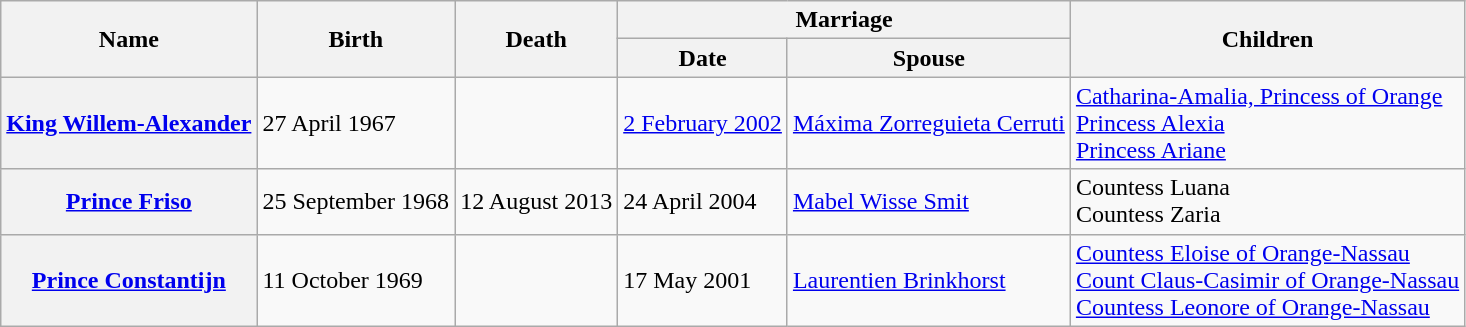<table class="wikitable plainrowheaders">
<tr>
<th rowspan="2" scope="col">Name</th>
<th rowspan="2" scope="col">Birth</th>
<th rowspan="2" scope="col">Death</th>
<th colspan="2" scope="col">Marriage</th>
<th rowspan="2" scope="col">Children</th>
</tr>
<tr>
<th scope="col">Date</th>
<th scope="col">Spouse</th>
</tr>
<tr>
<th scope="row"><a href='#'>King Willem-Alexander</a></th>
<td>27 April 1967</td>
<td></td>
<td><a href='#'>2 February 2002</a></td>
<td><a href='#'>Máxima Zorreguieta Cerruti</a></td>
<td><a href='#'>Catharina-Amalia, Princess of Orange</a><br><a href='#'>Princess Alexia</a><br><a href='#'>Princess Ariane</a></td>
</tr>
<tr>
<th scope="row"><a href='#'>Prince Friso</a></th>
<td>25 September 1968</td>
<td>12 August 2013</td>
<td>24 April 2004</td>
<td><a href='#'>Mabel Wisse Smit</a></td>
<td>Countess Luana<br>Countess Zaria</td>
</tr>
<tr>
<th scope="row"><a href='#'>Prince Constantijn</a></th>
<td>11 October 1969</td>
<td></td>
<td>17 May 2001</td>
<td><a href='#'>Laurentien Brinkhorst</a></td>
<td><a href='#'>Countess Eloise of Orange-Nassau</a><br><a href='#'>Count Claus-Casimir of Orange-Nassau</a><br><a href='#'>Countess Leonore of Orange-Nassau</a></td>
</tr>
</table>
